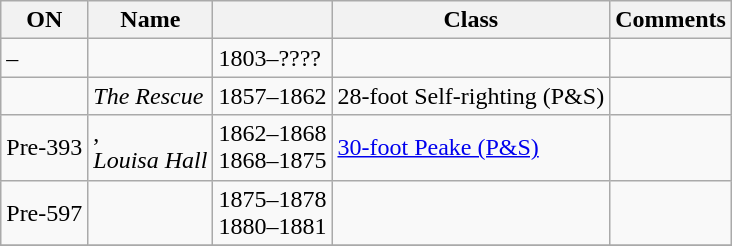<table class="wikitable">
<tr>
<th>ON</th>
<th>Name</th>
<th></th>
<th>Class</th>
<th>Comments</th>
</tr>
<tr>
<td>–</td>
<td></td>
<td>1803–????</td>
<td></td>
<td></td>
</tr>
<tr>
<td></td>
<td><em>The Rescue</em></td>
<td>1857–1862</td>
<td>28-foot Self-righting (P&S)</td>
<td></td>
</tr>
<tr>
<td>Pre-393</td>
<td>,<br><em>Louisa Hall</em></td>
<td>1862–1868<br>1868–1875</td>
<td><a href='#'>30-foot Peake (P&S)</a></td>
<td></td>
</tr>
<tr>
<td>Pre-597</td>
<td></td>
<td>1875–1878<br>1880–1881</td>
<td></td>
<td></td>
</tr>
<tr>
</tr>
</table>
